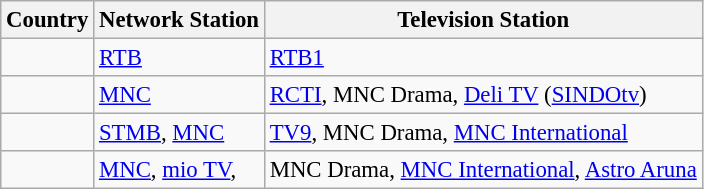<table class="wikitable" style="font-size:95%; text-align:left">
<tr>
<th>Country</th>
<th>Network Station</th>
<th>Television Station</th>
</tr>
<tr>
<td align=left></td>
<td><a href='#'>RTB</a></td>
<td><a href='#'>RTB1</a></td>
</tr>
<tr>
<td align=left></td>
<td><a href='#'>MNC</a></td>
<td><a href='#'>RCTI</a>, MNC Drama, <a href='#'>Deli TV</a> (<a href='#'>SINDOtv</a>)</td>
</tr>
<tr>
<td align=left></td>
<td><a href='#'>STMB</a>, <a href='#'>MNC</a></td>
<td><a href='#'>TV9</a>, MNC Drama, <a href='#'>MNC International</a></td>
</tr>
<tr>
<td align=left></td>
<td><a href='#'>MNC</a>, <a href='#'>mio TV</a>,</td>
<td>MNC Drama, <a href='#'>MNC International</a>, <a href='#'>Astro Aruna</a></td>
</tr>
</table>
